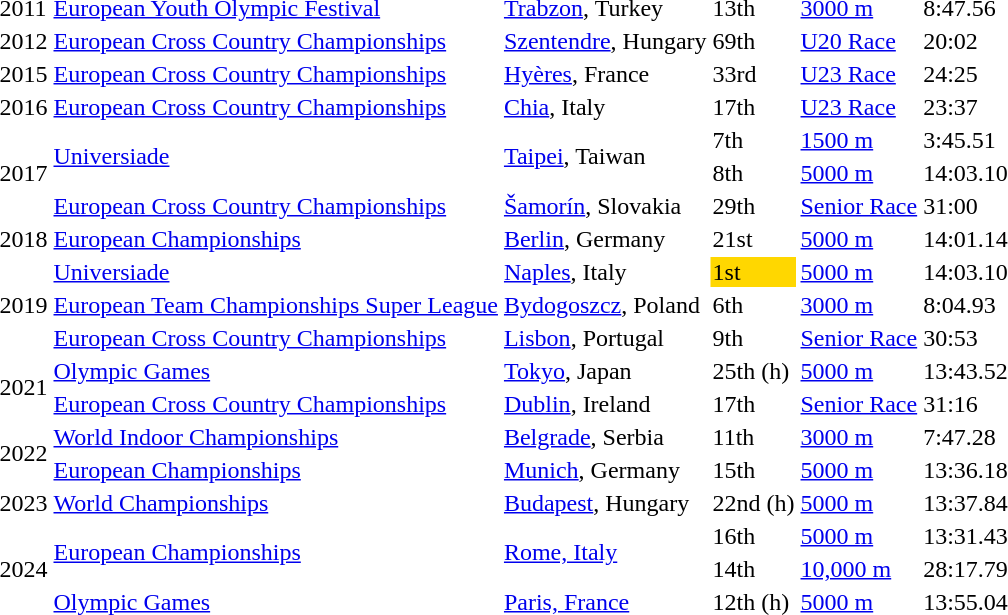<table>
<tr>
<td>2011</td>
<td><a href='#'>European Youth Olympic Festival</a></td>
<td><a href='#'>Trabzon</a>, Turkey</td>
<td>13th</td>
<td><a href='#'>3000 m</a></td>
<td>8:47.56</td>
<td></td>
</tr>
<tr>
<td>2012</td>
<td><a href='#'>European Cross Country Championships</a></td>
<td><a href='#'>Szentendre</a>, Hungary</td>
<td>69th</td>
<td><a href='#'>U20 Race</a></td>
<td>20:02</td>
<td></td>
</tr>
<tr>
<td>2015</td>
<td><a href='#'>European Cross Country Championships</a></td>
<td><a href='#'>Hyères</a>, France</td>
<td>33rd</td>
<td><a href='#'>U23 Race</a></td>
<td>24:25</td>
<td></td>
</tr>
<tr>
<td>2016</td>
<td><a href='#'>European Cross Country Championships</a></td>
<td><a href='#'>Chia</a>, Italy</td>
<td>17th</td>
<td><a href='#'>U23 Race</a></td>
<td>23:37</td>
<td></td>
</tr>
<tr>
<td rowspan=3>2017</td>
<td rowspan=2><a href='#'>Universiade</a></td>
<td rowspan=2><a href='#'>Taipei</a>, Taiwan</td>
<td>7th</td>
<td><a href='#'>1500 m</a></td>
<td>3:45.51</td>
<td></td>
</tr>
<tr>
<td>8th</td>
<td><a href='#'>5000 m</a></td>
<td>14:03.10</td>
<td></td>
</tr>
<tr>
<td><a href='#'>European Cross Country Championships</a></td>
<td><a href='#'>Šamorín</a>, Slovakia</td>
<td>29th</td>
<td><a href='#'>Senior Race</a></td>
<td>31:00</td>
<td></td>
</tr>
<tr>
<td>2018</td>
<td><a href='#'>European Championships</a></td>
<td><a href='#'>Berlin</a>, Germany</td>
<td>21st</td>
<td><a href='#'>5000 m</a></td>
<td>14:01.14</td>
<td></td>
</tr>
<tr>
<td rowspan=3>2019</td>
<td><a href='#'>Universiade</a></td>
<td><a href='#'>Naples</a>, Italy</td>
<td bgcolor=gold>1st</td>
<td><a href='#'>5000 m</a></td>
<td>14:03.10</td>
<td></td>
</tr>
<tr>
<td><a href='#'>European Team Championships Super League</a></td>
<td><a href='#'>Bydogoszcz</a>, Poland</td>
<td>6th</td>
<td><a href='#'>3000 m</a></td>
<td>8:04.93</td>
<td></td>
</tr>
<tr>
<td><a href='#'>European Cross Country Championships</a></td>
<td><a href='#'>Lisbon</a>, Portugal</td>
<td>9th</td>
<td><a href='#'>Senior Race</a></td>
<td>30:53</td>
<td></td>
</tr>
<tr>
<td rowspan=2>2021</td>
<td><a href='#'>Olympic Games</a></td>
<td><a href='#'>Tokyo</a>, Japan</td>
<td>25th (h)</td>
<td><a href='#'>5000 m</a></td>
<td>13:43.52</td>
<td></td>
</tr>
<tr>
<td><a href='#'>European Cross Country Championships</a></td>
<td><a href='#'>Dublin</a>, Ireland</td>
<td>17th</td>
<td><a href='#'>Senior Race</a></td>
<td>31:16</td>
<td></td>
</tr>
<tr>
<td rowspan=2>2022</td>
<td><a href='#'>World Indoor Championships</a></td>
<td><a href='#'>Belgrade</a>, Serbia</td>
<td>11th</td>
<td><a href='#'>3000 m</a></td>
<td>7:47.28</td>
<td></td>
</tr>
<tr>
<td><a href='#'>European Championships</a></td>
<td><a href='#'>Munich</a>, Germany</td>
<td>15th</td>
<td><a href='#'>5000 m</a></td>
<td>13:36.18</td>
<td></td>
</tr>
<tr>
<td>2023</td>
<td><a href='#'>World Championships</a></td>
<td><a href='#'>Budapest</a>, Hungary</td>
<td>22nd (h)</td>
<td><a href='#'>5000 m</a></td>
<td>13:37.84</td>
<td></td>
</tr>
<tr>
<td rowspan=3>2024</td>
<td rowspan=2><a href='#'>European Championships</a></td>
<td rowspan=2><a href='#'>Rome, Italy</a></td>
<td>16th</td>
<td><a href='#'>5000 m</a></td>
<td>13:31.43</td>
<td></td>
</tr>
<tr>
<td>14th</td>
<td><a href='#'>10,000 m</a></td>
<td>28:17.79</td>
<td></td>
</tr>
<tr>
<td><a href='#'>Olympic Games</a></td>
<td><a href='#'>Paris, France</a></td>
<td>12th (h)</td>
<td><a href='#'>5000 m</a></td>
<td>13:55.04</td>
<td></td>
</tr>
</table>
